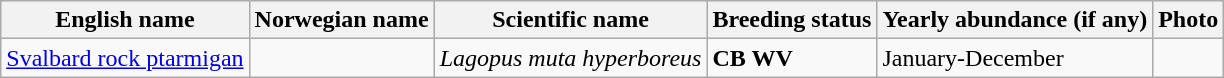<table class="wikitable">
<tr>
<th>English name</th>
<th>Norwegian name</th>
<th>Scientific name</th>
<th>Breeding status</th>
<th>Yearly abundance (if any)</th>
<th>Photo</th>
</tr>
<tr>
<td><a href='#'>Svalbard rock ptarmigan</a></td>
<td></td>
<td><em> Lagopus muta hyperboreus</em></td>
<td><strong>CB WV</strong></td>
<td>January-December</td>
<td><br></td>
</tr>
</table>
